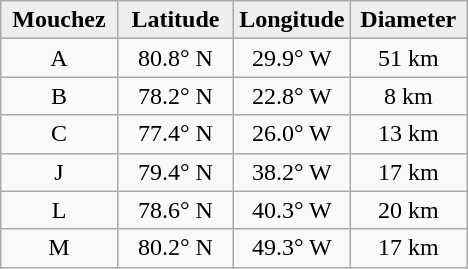<table class="wikitable">
<tr>
<th width="25%" style="background:#eeeeee;">Mouchez</th>
<th width="25%" style="background:#eeeeee;">Latitude</th>
<th width="25%" style="background:#eeeeee;">Longitude</th>
<th width="25%" style="background:#eeeeee;">Diameter</th>
</tr>
<tr>
<td align="center">A</td>
<td align="center">80.8° N</td>
<td align="center">29.9° W</td>
<td align="center">51 km</td>
</tr>
<tr>
<td align="center">B</td>
<td align="center">78.2° N</td>
<td align="center">22.8° W</td>
<td align="center">8 km</td>
</tr>
<tr>
<td align="center">C</td>
<td align="center">77.4° N</td>
<td align="center">26.0° W</td>
<td align="center">13 km</td>
</tr>
<tr>
<td align="center">J</td>
<td align="center">79.4° N</td>
<td align="center">38.2° W</td>
<td align="center">17 km</td>
</tr>
<tr>
<td align="center">L</td>
<td align="center">78.6° N</td>
<td align="center">40.3° W</td>
<td align="center">20 km</td>
</tr>
<tr>
<td align="center">M</td>
<td align="center">80.2° N</td>
<td align="center">49.3° W</td>
<td align="center">17 km</td>
</tr>
</table>
